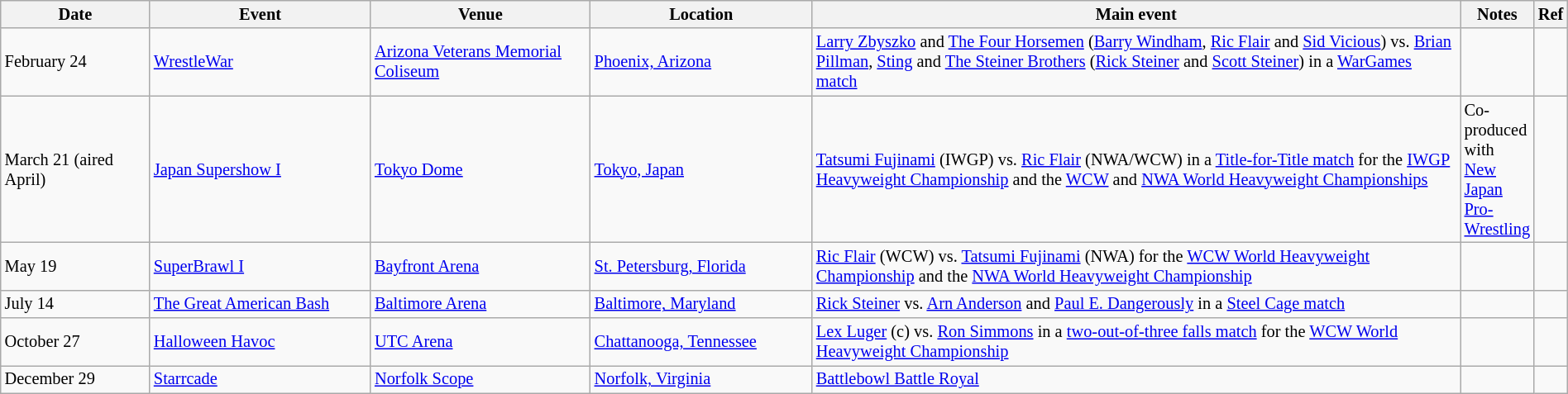<table class="sortable wikitable succession-box" style="font-size:85%; width: 100%">
<tr>
<th width=10%>Date</th>
<th width=15%>Event</th>
<th width=15%>Venue</th>
<th width=15%>Location</th>
<th width=45%>Main event</th>
<th width=15%>Notes</th>
<th width=15%>Ref</th>
</tr>
<tr>
<td>February 24</td>
<td><a href='#'>WrestleWar</a></td>
<td><a href='#'>Arizona Veterans Memorial Coliseum</a></td>
<td><a href='#'>Phoenix, Arizona</a></td>
<td><a href='#'>Larry Zbyszko</a> and <a href='#'>The Four Horsemen</a> (<a href='#'>Barry Windham</a>, <a href='#'>Ric Flair</a> and <a href='#'>Sid Vicious</a>) vs. <a href='#'>Brian Pillman</a>, <a href='#'>Sting</a> and <a href='#'>The Steiner Brothers</a> (<a href='#'>Rick Steiner</a> and <a href='#'>Scott Steiner</a>) in a <a href='#'>WarGames match</a></td>
<td></td>
<td></td>
</tr>
<tr>
<td>March 21 (aired April)</td>
<td><a href='#'>Japan Supershow I</a></td>
<td><a href='#'>Tokyo Dome</a></td>
<td><a href='#'>Tokyo, Japan</a></td>
<td><a href='#'>Tatsumi Fujinami</a> (IWGP) vs. <a href='#'>Ric Flair</a> (NWA/WCW) in a <a href='#'>Title-for-Title match</a> for the <a href='#'>IWGP Heavyweight Championship</a> and the <a href='#'>WCW</a> and <a href='#'>NWA World Heavyweight Championships</a></td>
<td>Co-produced with <a href='#'>New Japan Pro-Wrestling</a></td>
<td></td>
</tr>
<tr>
<td>May 19</td>
<td><a href='#'>SuperBrawl I</a></td>
<td><a href='#'>Bayfront Arena</a></td>
<td><a href='#'>St. Petersburg, Florida</a></td>
<td><a href='#'>Ric Flair</a> (WCW) vs. <a href='#'>Tatsumi Fujinami</a> (NWA) for the <a href='#'>WCW World Heavyweight Championship</a> and the <a href='#'>NWA World Heavyweight Championship</a></td>
<td></td>
<td></td>
</tr>
<tr>
<td>July 14</td>
<td><a href='#'>The Great American Bash</a></td>
<td><a href='#'>Baltimore Arena</a></td>
<td><a href='#'>Baltimore, Maryland</a></td>
<td><a href='#'>Rick Steiner</a> vs. <a href='#'>Arn Anderson</a> and <a href='#'>Paul E. Dangerously</a> in a <a href='#'>Steel Cage match</a></td>
<td></td>
<td></td>
</tr>
<tr>
<td>October 27</td>
<td><a href='#'>Halloween Havoc</a></td>
<td><a href='#'>UTC Arena</a></td>
<td><a href='#'>Chattanooga, Tennessee</a></td>
<td><a href='#'>Lex Luger</a> (c) vs. <a href='#'>Ron Simmons</a> in a <a href='#'>two-out-of-three falls match</a> for the <a href='#'>WCW World Heavyweight Championship</a></td>
<td></td>
<td></td>
</tr>
<tr>
<td>December 29</td>
<td><a href='#'>Starrcade</a></td>
<td><a href='#'>Norfolk Scope</a></td>
<td><a href='#'>Norfolk, Virginia</a></td>
<td><a href='#'>Battlebowl Battle Royal</a></td>
<td></td>
<td></td>
</tr>
</table>
